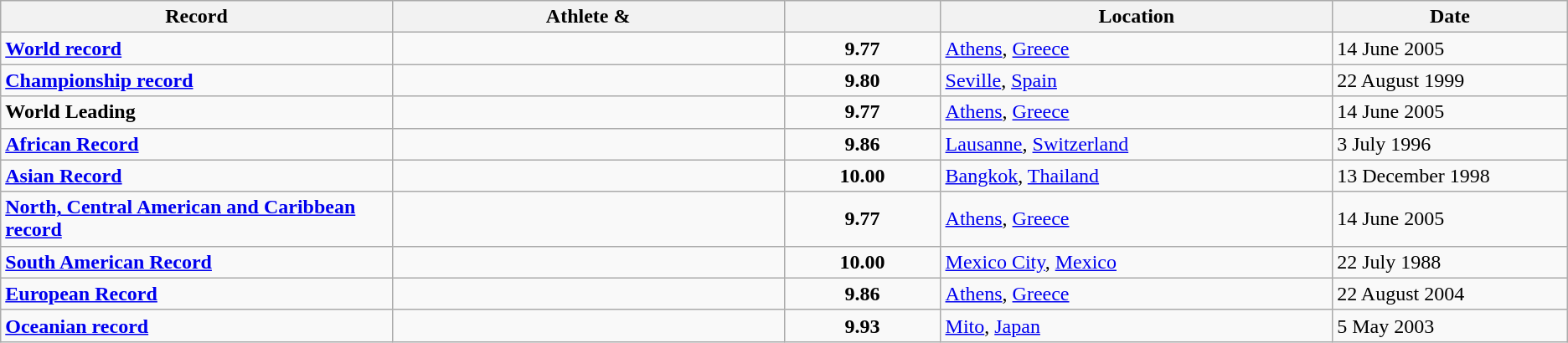<table class="wikitable">
<tr>
<th width=25% align=center>Record</th>
<th width=25% align=center>Athlete & </th>
<th width=10% align=center></th>
<th width=25% align=center>Location</th>
<th width=15% align=center>Date</th>
</tr>
<tr>
<td><strong><a href='#'>World record</a></strong></td>
<td></td>
<td align=center><strong>9.77</strong></td>
<td><a href='#'>Athens</a>, <a href='#'>Greece</a></td>
<td>14 June 2005</td>
</tr>
<tr>
<td><strong><a href='#'>Championship record</a></strong></td>
<td></td>
<td align=center><strong>9.80</strong></td>
<td><a href='#'>Seville</a>, <a href='#'>Spain</a></td>
<td>22 August 1999</td>
</tr>
<tr>
<td><strong>World Leading</strong></td>
<td></td>
<td align=center><strong>9.77</strong></td>
<td><a href='#'>Athens</a>, <a href='#'>Greece</a></td>
<td>14 June 2005</td>
</tr>
<tr>
<td><strong><a href='#'>African Record</a></strong></td>
<td></td>
<td align=center><strong>9.86</strong></td>
<td><a href='#'>Lausanne</a>, <a href='#'>Switzerland</a></td>
<td>3 July 1996</td>
</tr>
<tr>
<td><strong><a href='#'>Asian Record</a></strong></td>
<td></td>
<td align=center><strong>10.00</strong></td>
<td><a href='#'>Bangkok</a>, <a href='#'>Thailand</a></td>
<td>13 December 1998</td>
</tr>
<tr>
<td><strong><a href='#'>North, Central American and Caribbean record</a></strong></td>
<td></td>
<td align=center><strong>9.77</strong></td>
<td><a href='#'>Athens</a>, <a href='#'>Greece</a></td>
<td>14 June 2005</td>
</tr>
<tr>
<td><strong><a href='#'>South American Record</a></strong></td>
<td></td>
<td align=center><strong>10.00</strong></td>
<td><a href='#'>Mexico City</a>, <a href='#'>Mexico</a></td>
<td>22 July 1988</td>
</tr>
<tr>
<td><strong><a href='#'>European Record</a></strong></td>
<td></td>
<td align=center><strong>9.86</strong></td>
<td><a href='#'>Athens</a>, <a href='#'>Greece</a></td>
<td>22 August 2004</td>
</tr>
<tr>
<td><strong><a href='#'>Oceanian record</a></strong></td>
<td></td>
<td align=center><strong>9.93</strong></td>
<td><a href='#'>Mito</a>, <a href='#'>Japan</a></td>
<td>5 May 2003</td>
</tr>
</table>
